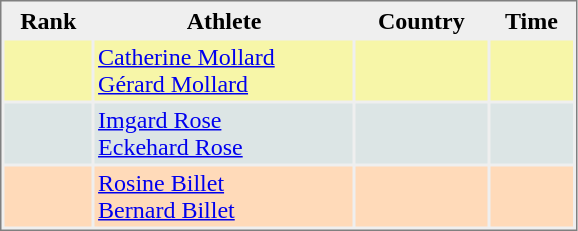<table style="border-style:solid;border-width:1px;border-color:#808080;background-color:#EFEFEF" cellspacing="2" cellpadding="2" width="385px">
<tr bgcolor="#EFEFEF">
<th>Rank</th>
<th>Athlete</th>
<th>Country</th>
<th>Time</th>
</tr>
<tr bgcolor="#F7F6A8">
<td align=center></td>
<td><a href='#'>Catherine Mollard</a><br><a href='#'>Gérard Mollard</a></td>
<td></td>
<td align="right"></td>
</tr>
<tr bgcolor="#DCE5E5">
<td align=center></td>
<td><a href='#'>Imgard Rose</a><br><a href='#'>Eckehard Rose</a></td>
<td></td>
<td align="right"></td>
</tr>
<tr bgcolor="#FFDAB9">
<td align=center></td>
<td><a href='#'>Rosine Billet</a><br><a href='#'>Bernard Billet</a></td>
<td></td>
<td align="right"></td>
</tr>
</table>
